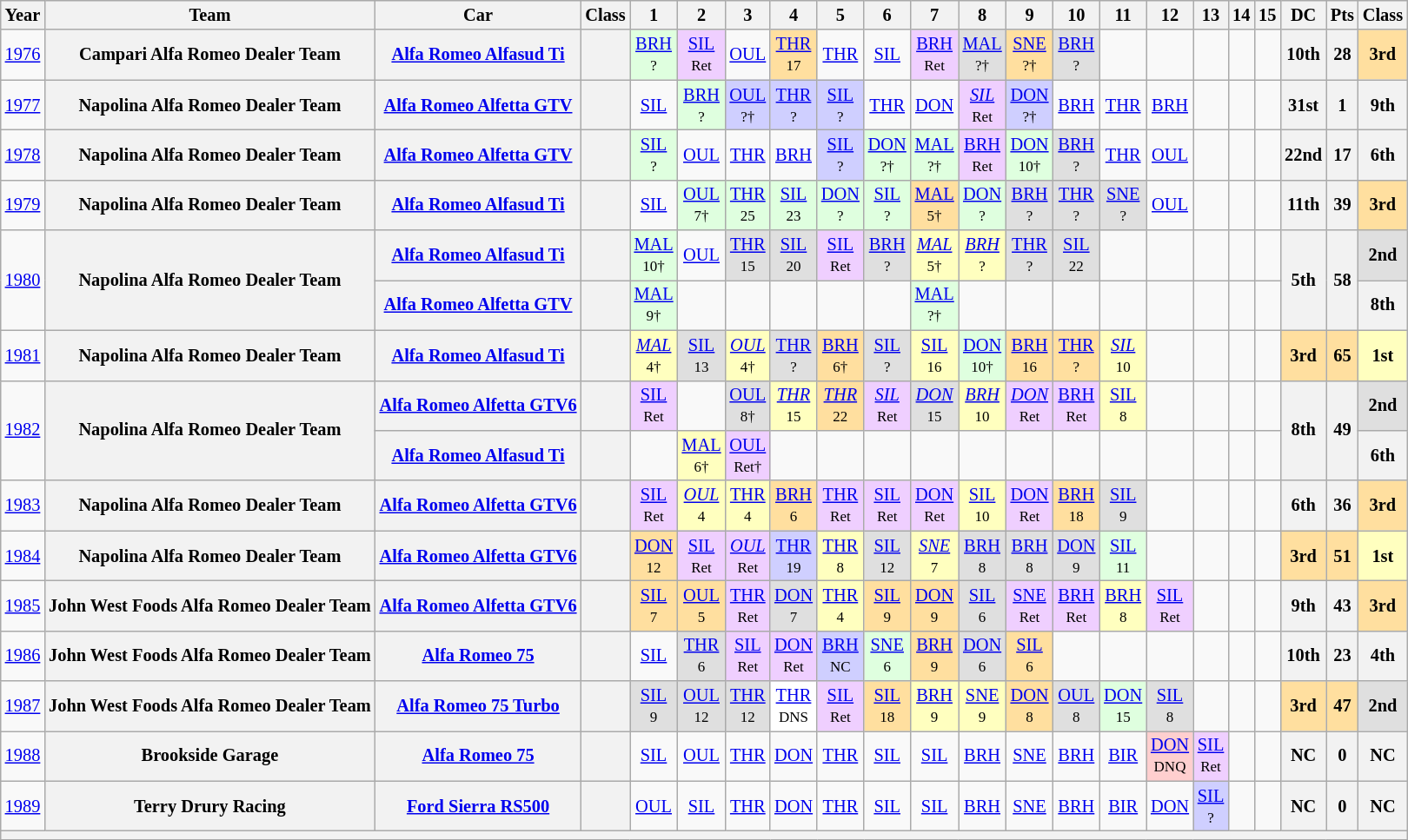<table class="wikitable" style="text-align:center; font-size:85%">
<tr>
<th>Year</th>
<th>Team</th>
<th>Car</th>
<th>Class</th>
<th>1</th>
<th>2</th>
<th>3</th>
<th>4</th>
<th>5</th>
<th>6</th>
<th>7</th>
<th>8</th>
<th>9</th>
<th>10</th>
<th>11</th>
<th>12</th>
<th>13</th>
<th>14</th>
<th>15</th>
<th>DC</th>
<th>Pts</th>
<th>Class</th>
</tr>
<tr>
<td><a href='#'>1976</a></td>
<th>Campari Alfa Romeo Dealer Team</th>
<th><a href='#'>Alfa Romeo Alfasud Ti</a></th>
<th><span></span></th>
<td style="background:#DFFFDF;"><a href='#'>BRH</a><br><small>?</small></td>
<td style="background:#EFCFFF;"><a href='#'>SIL</a><br><small>Ret</small></td>
<td><a href='#'>OUL</a></td>
<td style="background:#FFDF9F;"><a href='#'>THR</a><br><small>17</small></td>
<td><a href='#'>THR</a></td>
<td><a href='#'>SIL</a></td>
<td style="background:#EFCFFF;"><a href='#'>BRH</a><br><small>Ret</small></td>
<td style="background:#DFDFDF;"><a href='#'>MAL</a><br><small>?†</small></td>
<td style="background:#FFDF9F;"><a href='#'>SNE</a><br><small>?†</small></td>
<td style="background:#DFDFDF;"><a href='#'>BRH</a><br><small>?</small></td>
<td></td>
<td></td>
<td></td>
<td></td>
<td></td>
<th>10th</th>
<th>28</th>
<td style="background:#FFDF9F;"><strong>3rd</strong></td>
</tr>
<tr>
<td><a href='#'>1977</a></td>
<th>Napolina Alfa Romeo Dealer Team</th>
<th><a href='#'>Alfa Romeo Alfetta GTV</a></th>
<th><span></span></th>
<td><a href='#'>SIL</a></td>
<td style="background:#DFFFDF;"><a href='#'>BRH</a><br><small>?</small></td>
<td style="background:#CFCFFF;"><a href='#'>OUL</a><br><small>?†</small></td>
<td style="background:#CFCFFF;"><a href='#'>THR</a><br><small>?</small></td>
<td style="background:#CFCFFF;"><a href='#'>SIL</a><br><small>?</small></td>
<td><a href='#'>THR</a></td>
<td><a href='#'>DON</a></td>
<td style="background:#EFCFFF;"><em><a href='#'>SIL</a></em><br><small>Ret</small></td>
<td style="background:#CFCFFF;"><a href='#'>DON</a><br><small>?†</small></td>
<td><a href='#'>BRH</a></td>
<td><a href='#'>THR</a></td>
<td><a href='#'>BRH</a></td>
<td></td>
<td></td>
<td></td>
<th>31st</th>
<th>1</th>
<th>9th</th>
</tr>
<tr>
<td><a href='#'>1978</a></td>
<th>Napolina Alfa Romeo Dealer Team</th>
<th><a href='#'>Alfa Romeo Alfetta GTV</a></th>
<th><span></span></th>
<td style="background:#DFFFDF;"><a href='#'>SIL</a><br><small>?</small></td>
<td><a href='#'>OUL</a></td>
<td><a href='#'>THR</a></td>
<td><a href='#'>BRH</a></td>
<td style="background:#CFCFFF;"><a href='#'>SIL</a><br><small>?</small></td>
<td style="background:#DFFFDF;"><a href='#'>DON</a><br><small>?†</small></td>
<td style="background:#DFFFDF;"><a href='#'>MAL</a><br><small>?†</small></td>
<td style="background:#EFCFFF;"><a href='#'>BRH</a><br><small>Ret</small></td>
<td style="background:#DFFFDF;"><a href='#'>DON</a><br><small>10†</small></td>
<td style="background:#DFDFDF;"><a href='#'>BRH</a><br><small>?</small></td>
<td><a href='#'>THR</a></td>
<td><a href='#'>OUL</a></td>
<td></td>
<td></td>
<td></td>
<th>22nd</th>
<th>17</th>
<th>6th</th>
</tr>
<tr>
<td><a href='#'>1979</a></td>
<th>Napolina Alfa Romeo Dealer Team</th>
<th><a href='#'>Alfa Romeo Alfasud Ti</a></th>
<th><span></span></th>
<td><a href='#'>SIL</a></td>
<td style="background:#DFFFDF;"><a href='#'>OUL</a><br><small>7†</small></td>
<td style="background:#DFFFDF;"><a href='#'>THR</a><br><small>25</small></td>
<td style="background:#DFFFDF;"><a href='#'>SIL</a><br><small>23</small></td>
<td style="background:#DFFFDF;"><a href='#'>DON</a><br><small>?</small></td>
<td style="background:#DFFFDF;"><a href='#'>SIL</a><br><small>?</small></td>
<td style="background:#FFDF9F;"><a href='#'>MAL</a><br><small>5†</small></td>
<td style="background:#DFFFDF;"><a href='#'>DON</a><br><small>?</small></td>
<td style="background:#DFDFDF;"><a href='#'>BRH</a><br><small>?</small></td>
<td style="background:#DFDFDF;"><a href='#'>THR</a><br><small>?</small></td>
<td style="background:#DFDFDF;"><a href='#'>SNE</a><br><small>?</small></td>
<td><a href='#'>OUL</a></td>
<td></td>
<td></td>
<td></td>
<th>11th</th>
<th>39</th>
<td style="background:#FFDF9F;"><strong>3rd</strong></td>
</tr>
<tr>
<td rowspan=2><a href='#'>1980</a></td>
<th rowspan=2>Napolina Alfa Romeo Dealer Team</th>
<th><a href='#'>Alfa Romeo Alfasud Ti</a></th>
<th><span></span></th>
<td style="background:#DFFFDF;"><a href='#'>MAL</a><br><small>10†</small></td>
<td><a href='#'>OUL</a></td>
<td style="background:#DFDFDF;"><a href='#'>THR</a><br><small>15</small></td>
<td style="background:#DFDFDF;"><a href='#'>SIL</a><br><small>20</small></td>
<td style="background:#EFCFFF;"><a href='#'>SIL</a><br><small>Ret</small></td>
<td style="background:#DFDFDF;"><a href='#'>BRH</a><br><small>?</small></td>
<td style="background:#FFFFBF;"><em><a href='#'>MAL</a></em><br><small>5†</small></td>
<td style="background:#FFFFBF;"><em><a href='#'>BRH</a></em><br><small>?</small></td>
<td style="background:#DFDFDF;"><a href='#'>THR</a><br><small>?</small></td>
<td style="background:#DFDFDF;"><a href='#'>SIL</a><br><small>22</small></td>
<td></td>
<td></td>
<td></td>
<td></td>
<td></td>
<th rowspan=2>5th</th>
<th rowspan=2>58</th>
<td style="background:#DFDFDF;"><strong>2nd</strong></td>
</tr>
<tr>
<th><a href='#'>Alfa Romeo Alfetta GTV</a></th>
<th><span></span></th>
<td style="background:#DFFFDF;"><a href='#'>MAL</a><br><small>9†</small></td>
<td></td>
<td></td>
<td></td>
<td></td>
<td></td>
<td style="background:#DFFFDF;"><a href='#'>MAL</a><br><small>?†</small></td>
<td></td>
<td></td>
<td></td>
<td></td>
<td></td>
<td></td>
<td></td>
<td></td>
<th>8th</th>
</tr>
<tr>
<td><a href='#'>1981</a></td>
<th>Napolina Alfa Romeo Dealer Team</th>
<th><a href='#'>Alfa Romeo Alfasud Ti</a></th>
<th><span></span></th>
<td style="background:#FFFFBF;"><em><a href='#'>MAL</a></em><br><small>4†</small></td>
<td style="background:#DFDFDF;"><a href='#'>SIL</a><br><small>13</small></td>
<td style="background:#FFFFBF;"><em><a href='#'>OUL</a></em><br><small>4†</small></td>
<td style="background:#DFDFDF;"><a href='#'>THR</a><br><small>?</small></td>
<td style="background:#FFDF9F;"><a href='#'>BRH</a><br><small>6†</small></td>
<td style="background:#DFDFDF;"><a href='#'>SIL</a><br><small>?</small></td>
<td style="background:#FFFFBF;"><a href='#'>SIL</a><br><small>16</small></td>
<td style="background:#DFFFDF;"><a href='#'>DON</a><br><small>10†</small></td>
<td style="background:#FFDF9F;"><a href='#'>BRH</a><br><small>16</small></td>
<td style="background:#FFDF9F;"><a href='#'>THR</a><br><small>?</small></td>
<td style="background:#FFFFBF;"><em><a href='#'>SIL</a></em><br><small>10</small></td>
<td></td>
<td></td>
<td></td>
<td></td>
<td style="background:#FFDF9F;"><strong>3rd</strong></td>
<td style="background:#FFDF9F;"><strong>65</strong></td>
<td style="background:#FFFFBF;"><strong>1st</strong></td>
</tr>
<tr>
<td rowspan=2><a href='#'>1982</a></td>
<th rowspan=2>Napolina Alfa Romeo Dealer Team</th>
<th><a href='#'>Alfa Romeo Alfetta GTV6</a></th>
<th><span></span></th>
<td style="background:#EFCFFF;"><a href='#'>SIL</a><br><small>Ret</small></td>
<td></td>
<td style="background:#DFDFDF;"><a href='#'>OUL</a><br><small>8†</small></td>
<td style="background:#FFFFBF;"><em><a href='#'>THR</a></em><br><small>15</small></td>
<td style="background:#FFDF9F;"><em><a href='#'>THR</a></em><br><small>22</small></td>
<td style="background:#EFCFFF;"><em><a href='#'>SIL</a></em><br><small>Ret</small></td>
<td style="background:#DFDFDF;"><em><a href='#'>DON</a></em><br><small>15</small></td>
<td style="background:#FFFFBF;"><em><a href='#'>BRH</a></em><br><small>10</small></td>
<td style="background:#EFCFFF;"><em><a href='#'>DON</a></em><br><small>Ret</small></td>
<td style="background:#EFCFFF;"><a href='#'>BRH</a><br><small>Ret</small></td>
<td style="background:#FFFFBF;"><a href='#'>SIL</a><br><small>8</small></td>
<td></td>
<td></td>
<td></td>
<td></td>
<th rowspan=2>8th</th>
<th rowspan=2>49</th>
<td style="background:#DFDFDF;"><strong>2nd</strong></td>
</tr>
<tr>
<th><a href='#'>Alfa Romeo Alfasud Ti</a></th>
<th><span></span></th>
<td></td>
<td style="background:#FFFFBF;"><a href='#'>MAL</a><br><small>6†</small></td>
<td style="background:#EFCFFF;"><a href='#'>OUL</a><br><small>Ret†</small></td>
<td></td>
<td></td>
<td></td>
<td></td>
<td></td>
<td></td>
<td></td>
<td></td>
<td></td>
<td></td>
<td></td>
<td></td>
<th>6th</th>
</tr>
<tr>
<td><a href='#'>1983</a></td>
<th>Napolina Alfa Romeo Dealer Team</th>
<th><a href='#'>Alfa Romeo Alfetta GTV6</a></th>
<th><span></span></th>
<td style="background:#EFCFFF;"><a href='#'>SIL</a><br><small>Ret</small></td>
<td style="background:#FFFFBF;"><em><a href='#'>OUL</a></em><br><small>4</small></td>
<td style="background:#FFFFBF;"><a href='#'>THR</a><br><small>4</small></td>
<td style="background:#FFDF9F;"><a href='#'>BRH</a><br><small>6</small></td>
<td style="background:#EFCFFF;"><a href='#'>THR</a><br><small>Ret</small></td>
<td style="background:#EFCFFF;"><a href='#'>SIL</a><br><small>Ret</small></td>
<td style="background:#EFCFFF;"><a href='#'>DON</a><br><small>Ret</small></td>
<td style="background:#FFFFBF;"><a href='#'>SIL</a><br><small>10</small></td>
<td style="background:#EFCFFF;"><a href='#'>DON</a><br><small>Ret</small></td>
<td style="background:#FFDF9F;"><a href='#'>BRH</a><br><small>18</small></td>
<td style="background:#DFDFDF;"><a href='#'>SIL</a><br><small>9</small></td>
<td></td>
<td></td>
<td></td>
<td></td>
<th>6th</th>
<th>36</th>
<td style="background:#FFDF9F;"><strong>3rd</strong></td>
</tr>
<tr>
<td><a href='#'>1984</a></td>
<th>Napolina Alfa Romeo Dealer Team</th>
<th><a href='#'>Alfa Romeo Alfetta GTV6</a></th>
<th><span></span></th>
<td style="background:#FFDF9F;"><a href='#'>DON</a><br><small>12</small></td>
<td style="background:#EFCFFF;"><a href='#'>SIL</a><br><small>Ret</small></td>
<td style="background:#EFCFFF;"><em><a href='#'>OUL</a></em><br><small>Ret</small></td>
<td style="background:#CFCFFF;"><a href='#'>THR</a><br><small>19</small></td>
<td style="background:#FFFFBF;"><a href='#'>THR</a><br><small>8</small></td>
<td style="background:#DFDFDF;"><a href='#'>SIL</a><br><small>12</small></td>
<td style="background:#FFFFBF;"><em><a href='#'>SNE</a></em><br><small>7</small></td>
<td style="background:#DFDFDF;"><a href='#'>BRH</a><br><small>8</small></td>
<td style="background:#DFDFDF;"><a href='#'>BRH</a><br><small>8</small></td>
<td style="background:#DFDFDF;"><a href='#'>DON</a><br><small>9</small></td>
<td style="background:#DFFFDF;"><a href='#'>SIL</a><br><small>11</small></td>
<td></td>
<td></td>
<td></td>
<td></td>
<td style="background:#FFDF9F;"><strong>3rd</strong></td>
<td style="background:#FFDF9F;"><strong>51</strong></td>
<td style="background:#FFFFBF;"><strong>1st</strong></td>
</tr>
<tr>
<td><a href='#'>1985</a></td>
<th>John West Foods Alfa Romeo Dealer Team</th>
<th><a href='#'>Alfa Romeo Alfetta GTV6</a></th>
<th><span></span></th>
<td style="background:#FFDF9F;"><a href='#'>SIL</a><br><small>7</small></td>
<td style="background:#FFDF9F;"><a href='#'>OUL</a><br><small>5</small></td>
<td style="background:#EFCFFF;"><a href='#'>THR</a><br><small>Ret</small></td>
<td style="background:#DFDFDF;"><a href='#'>DON</a><br><small>7</small></td>
<td style="background:#FFFFBF;"><a href='#'>THR</a><br><small>4</small></td>
<td style="background:#FFDF9F;"><a href='#'>SIL</a><br><small>9</small></td>
<td style="background:#FFDF9F;"><a href='#'>DON</a><br><small>9</small></td>
<td style="background:#DFDFDF;"><a href='#'>SIL</a><br><small>6</small></td>
<td style="background:#EFCFFF;"><a href='#'>SNE</a><br><small>Ret</small></td>
<td style="background:#EFCFFF;"><a href='#'>BRH</a><br><small>Ret</small></td>
<td style="background:#FFFFBF;"><a href='#'>BRH</a><br><small>8</small></td>
<td style="background:#EFCFFF;"><a href='#'>SIL</a><br><small>Ret</small></td>
<td></td>
<td></td>
<td></td>
<th>9th</th>
<th>43</th>
<td style="background:#FFDF9F;"><strong>3rd</strong></td>
</tr>
<tr>
<td><a href='#'>1986</a></td>
<th>John West Foods Alfa Romeo Dealer Team</th>
<th><a href='#'>Alfa Romeo 75</a></th>
<th><span></span></th>
<td><a href='#'>SIL</a></td>
<td style="background:#DFDFDF;"><a href='#'>THR</a><br><small>6</small></td>
<td style="background:#EFCFFF;"><a href='#'>SIL</a><br><small>Ret</small></td>
<td style="background:#EFCFFF;"><a href='#'>DON</a><br><small>Ret</small></td>
<td style="background:#CFCFFF;"><a href='#'>BRH</a><br><small>NC</small></td>
<td style="background:#DFFFDF;"><a href='#'>SNE</a><br><small>6</small></td>
<td style="background:#FFDF9F;"><a href='#'>BRH</a><br><small>9</small></td>
<td style="background:#DFDFDF;"><a href='#'>DON</a><br><small>6</small></td>
<td style="background:#FFDF9F;"><a href='#'>SIL</a><br><small>6</small></td>
<td></td>
<td></td>
<td></td>
<td></td>
<td></td>
<td></td>
<th>10th</th>
<th>23</th>
<th>4th</th>
</tr>
<tr>
<td><a href='#'>1987</a></td>
<th>John West Foods Alfa Romeo Dealer Team</th>
<th><a href='#'>Alfa Romeo 75 Turbo</a></th>
<th><span></span></th>
<td style="background:#DFDFDF;"><a href='#'>SIL</a><br><small>9</small></td>
<td style="background:#DFDFDF;"><a href='#'>OUL</a><br><small>12</small></td>
<td style="background:#DFDFDF;"><a href='#'>THR</a><br><small>12</small></td>
<td style="background:#FFFFFF;"><a href='#'>THR</a><br><small>DNS</small></td>
<td style="background:#EFCFFF;"><a href='#'>SIL</a><br><small>Ret</small></td>
<td style="background:#FFDF9F;"><a href='#'>SIL</a><br><small>18</small></td>
<td style="background:#FFFFBF;"><a href='#'>BRH</a><br><small>9</small></td>
<td style="background:#FFFFBF;"><a href='#'>SNE</a><br><small>9</small></td>
<td style="background:#FFDF9F;"><a href='#'>DON</a><br><small>8</small></td>
<td style="background:#DFDFDF;"><a href='#'>OUL</a><br><small>8</small></td>
<td style="background:#DFFFDF;"><a href='#'>DON</a><br><small>15</small></td>
<td style="background:#DFDFDF;"><a href='#'>SIL</a><br><small>8</small></td>
<td></td>
<td></td>
<td></td>
<td style="background:#FFDF9F;"><strong>3rd</strong></td>
<td style="background:#FFDF9F;"><strong>47</strong></td>
<td style="background:#DFDFDF;"><strong>2nd</strong></td>
</tr>
<tr>
<td><a href='#'>1988</a></td>
<th>Brookside Garage</th>
<th><a href='#'>Alfa Romeo 75</a></th>
<th><span></span></th>
<td><a href='#'>SIL</a></td>
<td><a href='#'>OUL</a></td>
<td><a href='#'>THR</a></td>
<td><a href='#'>DON</a></td>
<td><a href='#'>THR</a></td>
<td><a href='#'>SIL</a></td>
<td><a href='#'>SIL</a></td>
<td><a href='#'>BRH</a></td>
<td><a href='#'>SNE</a></td>
<td><a href='#'>BRH</a></td>
<td><a href='#'>BIR</a></td>
<td style="background:#FFCFCF;"><a href='#'>DON</a><br><small>DNQ</small></td>
<td style="background:#EFCFFF;"><a href='#'>SIL</a><br><small>Ret</small></td>
<td></td>
<td></td>
<th>NC</th>
<th>0</th>
<th>NC</th>
</tr>
<tr>
<td><a href='#'>1989</a></td>
<th>Terry Drury Racing</th>
<th><a href='#'>Ford Sierra RS500</a></th>
<th><span></span></th>
<td><a href='#'>OUL</a></td>
<td><a href='#'>SIL</a></td>
<td><a href='#'>THR</a></td>
<td><a href='#'>DON</a></td>
<td><a href='#'>THR</a></td>
<td><a href='#'>SIL</a></td>
<td><a href='#'>SIL</a></td>
<td><a href='#'>BRH</a></td>
<td><a href='#'>SNE</a></td>
<td><a href='#'>BRH</a></td>
<td><a href='#'>BIR</a></td>
<td><a href='#'>DON</a></td>
<td style="background:#CFCFFF;"><a href='#'>SIL</a><br><small>?</small></td>
<td></td>
<td></td>
<th>NC</th>
<th>0</th>
<th>NC</th>
</tr>
<tr>
<th colspan="22"></th>
</tr>
</table>
